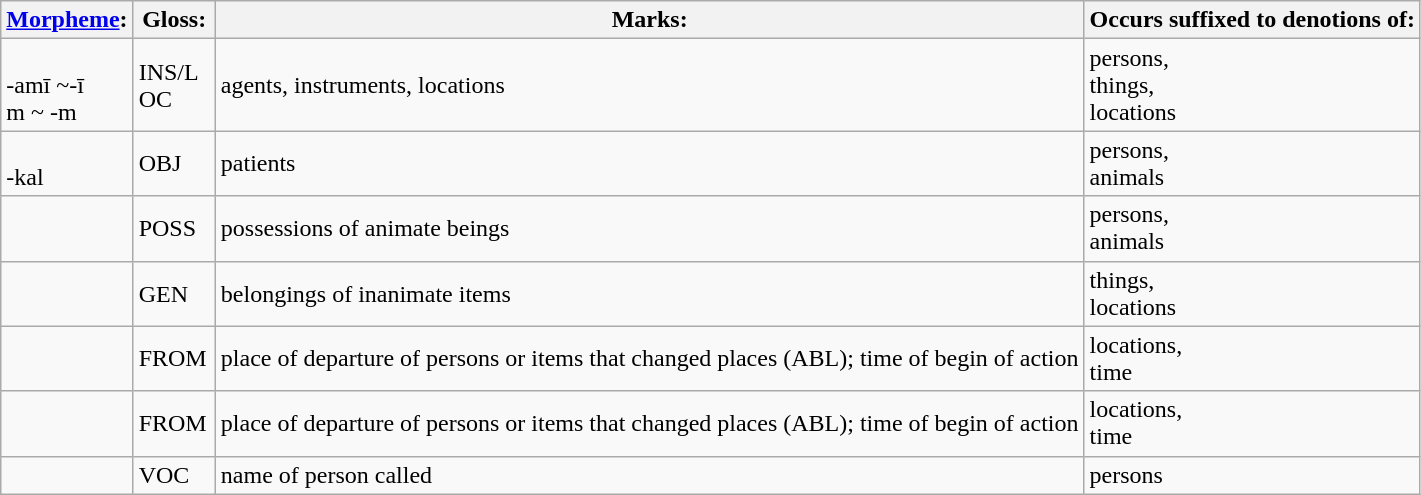<table class="wikitable">
<tr>
<th><a href='#'>Morpheme</a>:</th>
<th>Gloss:</th>
<th>Marks:</th>
<th>Occurs suffixed to denotions of:</th>
</tr>
<tr>
<td><br>-amī ~-ī<br>m ~ -m</td>
<td>INS/L  <br>OC</td>
<td>agents, instruments, locations</td>
<td>persons,<br>things,<br>locations</td>
</tr>
<tr>
<td><br>-kal</td>
<td>OBJ</td>
<td>patients</td>
<td>persons,<br>animals</td>
</tr>
<tr>
<td></td>
<td>POSS</td>
<td>possessions of animate beings</td>
<td>persons,<br>animals</td>
</tr>
<tr>
<td></td>
<td>GEN</td>
<td>belongings of inanimate items       </td>
<td>things,<br>locations</td>
</tr>
<tr>
<td></td>
<td>FROM</td>
<td>place of departure of persons or items that changed places (ABL); time of begin of action</td>
<td>locations,<br>time</td>
</tr>
<tr>
<td></td>
<td>FROM</td>
<td>place of departure of persons or items that changed places (ABL); time of begin of action</td>
<td>locations,<br>time</td>
</tr>
<tr>
<td></td>
<td>VOC</td>
<td>name of person called</td>
<td>persons</td>
</tr>
</table>
